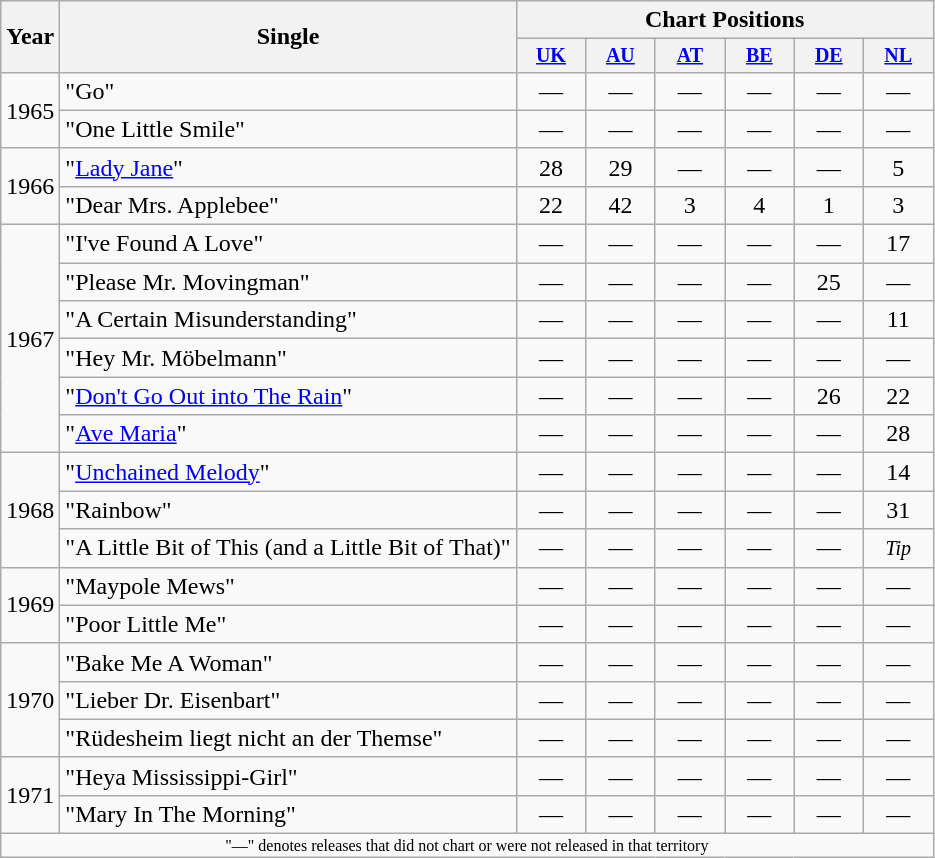<table class="wikitable">
<tr>
<th rowspan="2">Year</th>
<th rowspan="2">Single</th>
<th colspan="6">Chart Positions</th>
</tr>
<tr style="font-size:smaller;">
<th style="width:3em;"><a href='#'>UK</a><br></th>
<th style="width:3em;"><a href='#'>AU</a></th>
<th style="width:3em;"><a href='#'>AT</a><br></th>
<th style="width:3em;"><a href='#'>BE</a><br></th>
<th style="width:3em;"><a href='#'>DE</a><br></th>
<th style="width:3em;"><a href='#'>NL</a><br></th>
</tr>
<tr>
<td rowspan="2">1965</td>
<td>"Go"</td>
<td align="center">—</td>
<td align="center">—</td>
<td align="center">—</td>
<td align="center">—</td>
<td align="center">—</td>
<td align="center">—</td>
</tr>
<tr>
<td>"One Little Smile"</td>
<td align="center">—</td>
<td align="center">—</td>
<td align="center">—</td>
<td align="center">—</td>
<td align="center">—</td>
<td align="center">—</td>
</tr>
<tr>
<td rowspan="2">1966</td>
<td>"<a href='#'>Lady Jane</a>"</td>
<td align="center">28</td>
<td align="center">29</td>
<td align="center">—</td>
<td align="center">—</td>
<td align="center">—</td>
<td align="center">5</td>
</tr>
<tr>
<td>"Dear Mrs. Applebee"</td>
<td align="center">22</td>
<td align="center">42</td>
<td align="center">3</td>
<td align="center">4</td>
<td align="center">1</td>
<td align="center">3</td>
</tr>
<tr>
<td rowspan="6">1967</td>
<td>"I've Found A Love"</td>
<td align="center">—</td>
<td align="center">—</td>
<td align="center">—</td>
<td align="center">—</td>
<td align="center">—</td>
<td align="center">17</td>
</tr>
<tr>
<td>"Please Mr. Movingman"</td>
<td align="center">—</td>
<td align="center">—</td>
<td align="center">—</td>
<td align="center">—</td>
<td align="center">25</td>
<td align="center">—</td>
</tr>
<tr>
<td>"A Certain Misunderstanding"</td>
<td align="center">—</td>
<td align="center">—</td>
<td align="center">—</td>
<td align="center">—</td>
<td align="center">—</td>
<td align="center">11</td>
</tr>
<tr>
<td>"Hey Mr. Möbelmann"</td>
<td align="center">—</td>
<td align="center">—</td>
<td align="center">—</td>
<td align="center">—</td>
<td align="center">—</td>
<td align="center">—</td>
</tr>
<tr>
<td>"<a href='#'>Don't Go Out into The Rain</a>"</td>
<td align="center">—</td>
<td align="center">—</td>
<td align="center">—</td>
<td align="center">—</td>
<td align="center">26</td>
<td align="center">22</td>
</tr>
<tr>
<td>"<a href='#'>Ave Maria</a>"</td>
<td align="center">—</td>
<td align="center">—</td>
<td align="center">—</td>
<td align="center">—</td>
<td align="center">—</td>
<td align="center">28</td>
</tr>
<tr>
<td rowspan="3">1968</td>
<td>"<a href='#'>Unchained Melody</a>"</td>
<td align="center">—</td>
<td align="center">—</td>
<td align="center">—</td>
<td align="center">—</td>
<td align="center">—</td>
<td align="center">14</td>
</tr>
<tr>
<td>"Rainbow"</td>
<td align="center">—</td>
<td align="center">—</td>
<td align="center">—</td>
<td align="center">—</td>
<td align="center">—</td>
<td align="center">31</td>
</tr>
<tr>
<td>"A Little Bit of This (and a Little Bit of That)"</td>
<td align="center">—</td>
<td align="center">—</td>
<td align="center">—</td>
<td align="center">—</td>
<td align="center">—</td>
<td align="center"><small><em>Tip</em></small></td>
</tr>
<tr>
<td rowspan="2">1969</td>
<td>"Maypole Mews"</td>
<td align="center">—</td>
<td align="center">—</td>
<td align="center">—</td>
<td align="center">—</td>
<td align="center">—</td>
<td align="center">—</td>
</tr>
<tr>
<td>"Poor Little Me"</td>
<td align="center">—</td>
<td align="center">—</td>
<td align="center">—</td>
<td align="center">—</td>
<td align="center">—</td>
<td align="center">—</td>
</tr>
<tr>
<td rowspan="3">1970</td>
<td>"Bake Me A Woman"</td>
<td align="center">—</td>
<td align="center">—</td>
<td align="center">—</td>
<td align="center">—</td>
<td align="center">—</td>
<td align="center">—</td>
</tr>
<tr>
<td>"Lieber Dr. Eisenbart"</td>
<td align="center">—</td>
<td align="center">—</td>
<td align="center">—</td>
<td align="center">—</td>
<td align="center">—</td>
<td align="center">—</td>
</tr>
<tr>
<td>"Rüdesheim liegt nicht an der Themse"</td>
<td align="center">—</td>
<td align="center">—</td>
<td align="center">—</td>
<td align="center">—</td>
<td align="center">—</td>
<td align="center">—</td>
</tr>
<tr>
<td rowspan="2">1971</td>
<td>"Heya Mississippi-Girl"</td>
<td align="center">—</td>
<td align="center">—</td>
<td align="center">—</td>
<td align="center">—</td>
<td align="center">—</td>
<td align="center">—</td>
</tr>
<tr>
<td>"Mary In The Morning"</td>
<td align="center">—</td>
<td align="center">—</td>
<td align="center">—</td>
<td align="center">—</td>
<td align="center">—</td>
<td align="center">—</td>
</tr>
<tr>
<td align="center" colspan="8" style="font-size:8pt">"—" denotes releases that did not chart or were not released in that territory</td>
</tr>
</table>
